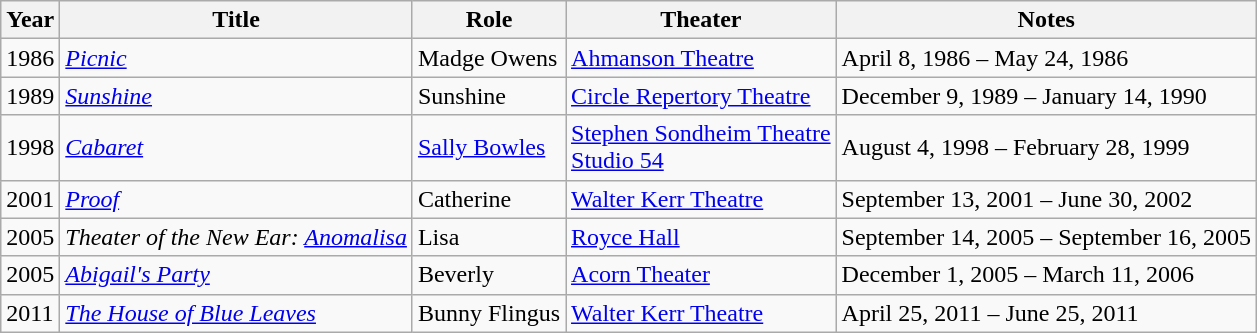<table class="wikitable sortable">
<tr>
<th>Year</th>
<th>Title</th>
<th>Role</th>
<th>Theater</th>
<th class="unsortable">Notes</th>
</tr>
<tr>
<td>1986</td>
<td><em><a href='#'>Picnic</a></em></td>
<td>Madge Owens</td>
<td><a href='#'>Ahmanson Theatre</a></td>
<td>April 8, 1986 – May 24, 1986</td>
</tr>
<tr>
<td>1989</td>
<td><em><a href='#'>Sunshine</a></em></td>
<td>Sunshine</td>
<td><a href='#'>Circle Repertory Theatre</a></td>
<td>December 9, 1989 – January 14, 1990</td>
</tr>
<tr>
<td>1998</td>
<td><em><a href='#'>Cabaret</a></em></td>
<td><a href='#'>Sally Bowles</a></td>
<td><a href='#'>Stephen Sondheim Theatre</a><br><a href='#'>Studio 54</a></td>
<td>August 4, 1998 – February 28, 1999</td>
</tr>
<tr>
<td>2001</td>
<td><em><a href='#'>Proof</a></em></td>
<td>Catherine</td>
<td><a href='#'>Walter Kerr Theatre</a></td>
<td>September 13, 2001 – June 30, 2002</td>
</tr>
<tr>
<td>2005</td>
<td><em>Theater of the New Ear: <a href='#'>Anomalisa</a></em></td>
<td>Lisa</td>
<td><a href='#'>Royce Hall</a></td>
<td>September 14, 2005 – September 16, 2005</td>
</tr>
<tr>
<td>2005</td>
<td><em><a href='#'>Abigail's Party</a></em></td>
<td>Beverly</td>
<td><a href='#'>Acorn Theater</a></td>
<td>December 1, 2005 – March 11, 2006</td>
</tr>
<tr>
<td>2011</td>
<td><em><a href='#'>The House of Blue Leaves</a></em></td>
<td>Bunny Flingus</td>
<td><a href='#'>Walter Kerr Theatre</a></td>
<td>April 25, 2011 – June 25, 2011</td>
</tr>
</table>
